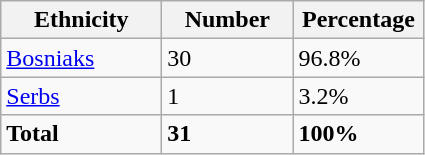<table class="wikitable">
<tr>
<th width="100px">Ethnicity</th>
<th width="80px">Number</th>
<th width="80px">Percentage</th>
</tr>
<tr>
<td><a href='#'>Bosniaks</a></td>
<td>30</td>
<td>96.8%</td>
</tr>
<tr>
<td><a href='#'>Serbs</a></td>
<td>1</td>
<td>3.2%</td>
</tr>
<tr>
<td><strong>Total</strong></td>
<td><strong>31</strong></td>
<td><strong>100%</strong></td>
</tr>
</table>
